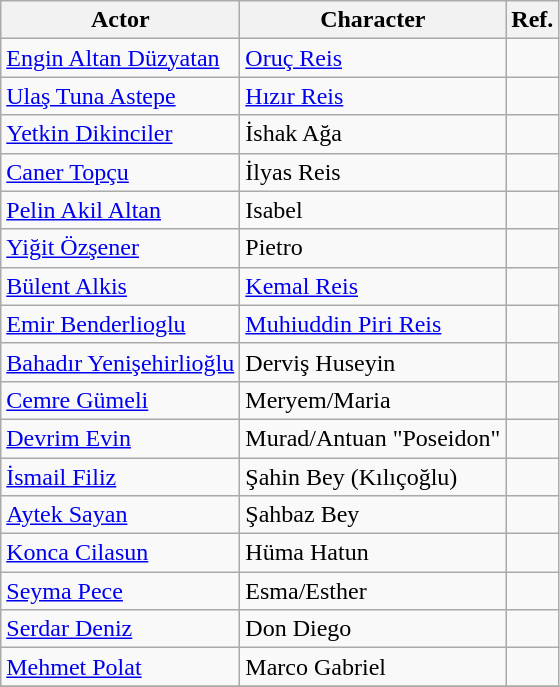<table class="wikitable">
<tr>
<th>Actor</th>
<th>Character</th>
<th>Ref.</th>
</tr>
<tr>
<td><a href='#'>Engin Altan Düzyatan</a></td>
<td><a href='#'>Oruç Reis</a></td>
<td></td>
</tr>
<tr>
<td><a href='#'>Ulaş Tuna Astepe</a></td>
<td><a href='#'>Hızır Reis</a></td>
<td></td>
</tr>
<tr>
<td><a href='#'>Yetkin Dikinciler</a></td>
<td>İshak Ağa</td>
<td></td>
</tr>
<tr>
<td><a href='#'>Caner Topçu</a></td>
<td>İlyas Reis</td>
<td></td>
</tr>
<tr>
<td><a href='#'>Pelin Akil Altan</a></td>
<td>Isabel</td>
<td></td>
</tr>
<tr>
<td><a href='#'>Yiğit Özşener</a></td>
<td>Pietro</td>
<td></td>
</tr>
<tr>
<td><a href='#'>Bülent Alkis</a></td>
<td><a href='#'>Kemal Reis</a></td>
<td></td>
</tr>
<tr>
<td><a href='#'>Emir Benderlioglu</a></td>
<td><a href='#'>Muhiuddin Piri Reis</a></td>
<td></td>
</tr>
<tr>
<td><a href='#'>Bahadır Yenişehirlioğlu</a></td>
<td>Derviş Huseyin</td>
<td></td>
</tr>
<tr>
<td><a href='#'>Cemre Gümeli</a></td>
<td>Meryem/Maria</td>
<td></td>
</tr>
<tr>
<td><a href='#'>Devrim Evin</a></td>
<td>Murad/Antuan "Poseidon"</td>
<td></td>
</tr>
<tr>
<td><a href='#'>İsmail Filiz</a></td>
<td>Şahin Bey (Kılıçoğlu)</td>
<td></td>
</tr>
<tr>
<td><a href='#'>Aytek Sayan</a></td>
<td>Şahbaz Bey</td>
<td></td>
</tr>
<tr>
<td><a href='#'>Konca Cilasun</a></td>
<td>Hüma Hatun</td>
<td></td>
</tr>
<tr>
<td><a href='#'>Seyma Pece</a></td>
<td>Esma/Esther</td>
<td></td>
</tr>
<tr>
<td><a href='#'>Serdar Deniz</a></td>
<td>Don Diego</td>
<td></td>
</tr>
<tr>
<td><a href='#'>Mehmet Polat</a></td>
<td>Marco Gabriel</td>
<td></td>
</tr>
<tr>
</tr>
</table>
